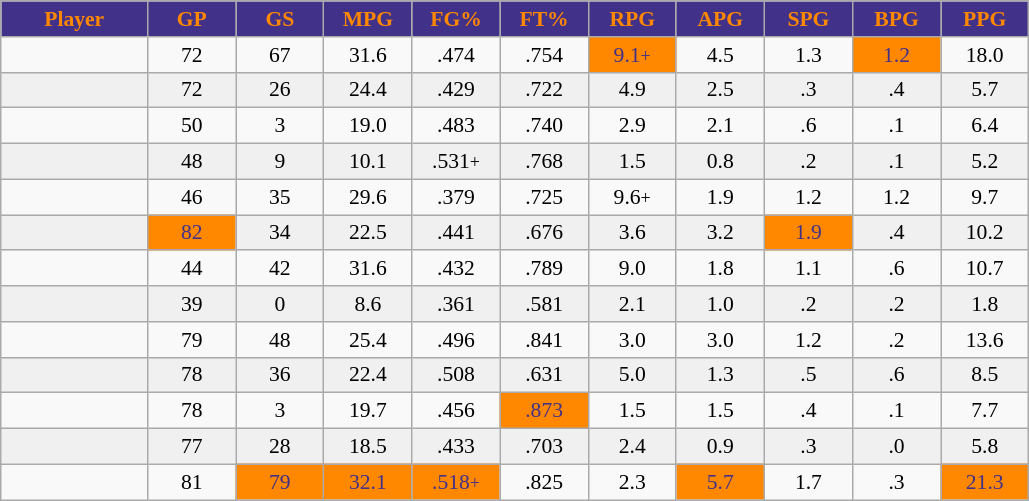<table class="wikitable sortable" style="font-size:90%; text-align:center; white-space:nowrap;">
<tr>
<th style="background:#423189;color:#FF8800;" width="10%">Player</th>
<th style="background:#423189;color:#FF8800;" width="6%">GP</th>
<th style="background:#423189;color:#FF8800;" width="6%">GS</th>
<th style="background:#423189;color:#FF8800;" width="6%">MPG</th>
<th style="background:#423189;color:#FF8800;" width="6%">FG%</th>
<th style="background:#423189;color:#FF8800;" width="6%">FT%</th>
<th style="background:#423189;color:#FF8800;" width="6%">RPG</th>
<th style="background:#423189;color:#FF8800;" width="6%">APG</th>
<th style="background:#423189;color:#FF8800;" width="6%">SPG</th>
<th style="background:#423189;color:#FF8800;" width="6%">BPG</th>
<th style="background:#423189;color:#FF8800;" width="6%">PPG</th>
</tr>
<tr align="center" bgcolor="">
<td></td>
<td>72</td>
<td>67</td>
<td>31.6</td>
<td>.474</td>
<td>.754</td>
<td style="background:#FF8800;color:#423189;">9.1<small>+</small></td>
<td>4.5</td>
<td>1.3</td>
<td style="background:#FF8800;color:#423189;">1.2</td>
<td>18.0</td>
</tr>
<tr align="center" bgcolor="#f0f0f0">
<td></td>
<td>72</td>
<td>26</td>
<td>24.4</td>
<td>.429</td>
<td>.722</td>
<td>4.9</td>
<td>2.5</td>
<td>.3</td>
<td>.4</td>
<td>5.7</td>
</tr>
<tr align="center" bgcolor="">
<td></td>
<td>50</td>
<td>3</td>
<td>19.0</td>
<td>.483</td>
<td>.740</td>
<td>2.9</td>
<td>2.1</td>
<td>.6</td>
<td>.1</td>
<td>6.4</td>
</tr>
<tr align="center" bgcolor="#f0f0f0">
<td></td>
<td>48</td>
<td>9</td>
<td>10.1</td>
<td>.531<small>+</small></td>
<td>.768</td>
<td>1.5</td>
<td>0.8</td>
<td>.2</td>
<td>.1</td>
<td>5.2</td>
</tr>
<tr align="center" bgcolor="">
<td></td>
<td>46</td>
<td>35</td>
<td>29.6</td>
<td>.379</td>
<td>.725</td>
<td>9.6<small>+</small></td>
<td>1.9</td>
<td>1.2</td>
<td>1.2</td>
<td>9.7</td>
</tr>
<tr align="center" bgcolor="#f0f0f0">
<td></td>
<td style="background:#FF8800;color:#423189;">82</td>
<td>34</td>
<td>22.5</td>
<td>.441</td>
<td>.676</td>
<td>3.6</td>
<td>3.2</td>
<td style="background:#FF8800;color:#423189;">1.9</td>
<td>.4</td>
<td>10.2</td>
</tr>
<tr align="center" bgcolor="">
<td></td>
<td>44</td>
<td>42</td>
<td>31.6</td>
<td>.432</td>
<td>.789</td>
<td>9.0</td>
<td>1.8</td>
<td>1.1</td>
<td>.6</td>
<td>10.7</td>
</tr>
<tr align="center" bgcolor="#f0f0f0">
<td></td>
<td>39</td>
<td>0</td>
<td>8.6</td>
<td>.361</td>
<td>.581</td>
<td>2.1</td>
<td>1.0</td>
<td>.2</td>
<td>.2</td>
<td>1.8</td>
</tr>
<tr align="center" bgcolor="">
<td></td>
<td>79</td>
<td>48</td>
<td>25.4</td>
<td>.496</td>
<td>.841</td>
<td>3.0</td>
<td>3.0</td>
<td>1.2</td>
<td>.2</td>
<td>13.6</td>
</tr>
<tr align="center" bgcolor="#f0f0f0">
<td></td>
<td>78</td>
<td>36</td>
<td>22.4</td>
<td>.508</td>
<td>.631</td>
<td>5.0</td>
<td>1.3</td>
<td>.5</td>
<td>.6</td>
<td>8.5</td>
</tr>
<tr align="center" bgcolor="">
<td></td>
<td>78</td>
<td>3</td>
<td>19.7</td>
<td>.456</td>
<td style="background:#FF8800;color:#423189;">.873</td>
<td>1.5</td>
<td>1.5</td>
<td>.4</td>
<td>.1</td>
<td>7.7</td>
</tr>
<tr align="center" bgcolor="#f0f0f0">
<td></td>
<td>77</td>
<td>28</td>
<td>18.5</td>
<td>.433</td>
<td>.703</td>
<td>2.4</td>
<td>0.9</td>
<td>.3</td>
<td>.0</td>
<td>5.8</td>
</tr>
<tr align="center" bgcolor="">
<td></td>
<td>81</td>
<td style="background:#FF8800;color:#423189;">79</td>
<td style="background:#FF8800;color:#423189;">32.1</td>
<td style="background:#FF8800;color:#423189;">.518<small>+</small></td>
<td>.825</td>
<td>2.3</td>
<td style="background:#FF8800;color:#423189;">5.7</td>
<td>1.7</td>
<td>.3</td>
<td style="background:#FF8800;color:#423189;">21.3</td>
</tr>
</table>
